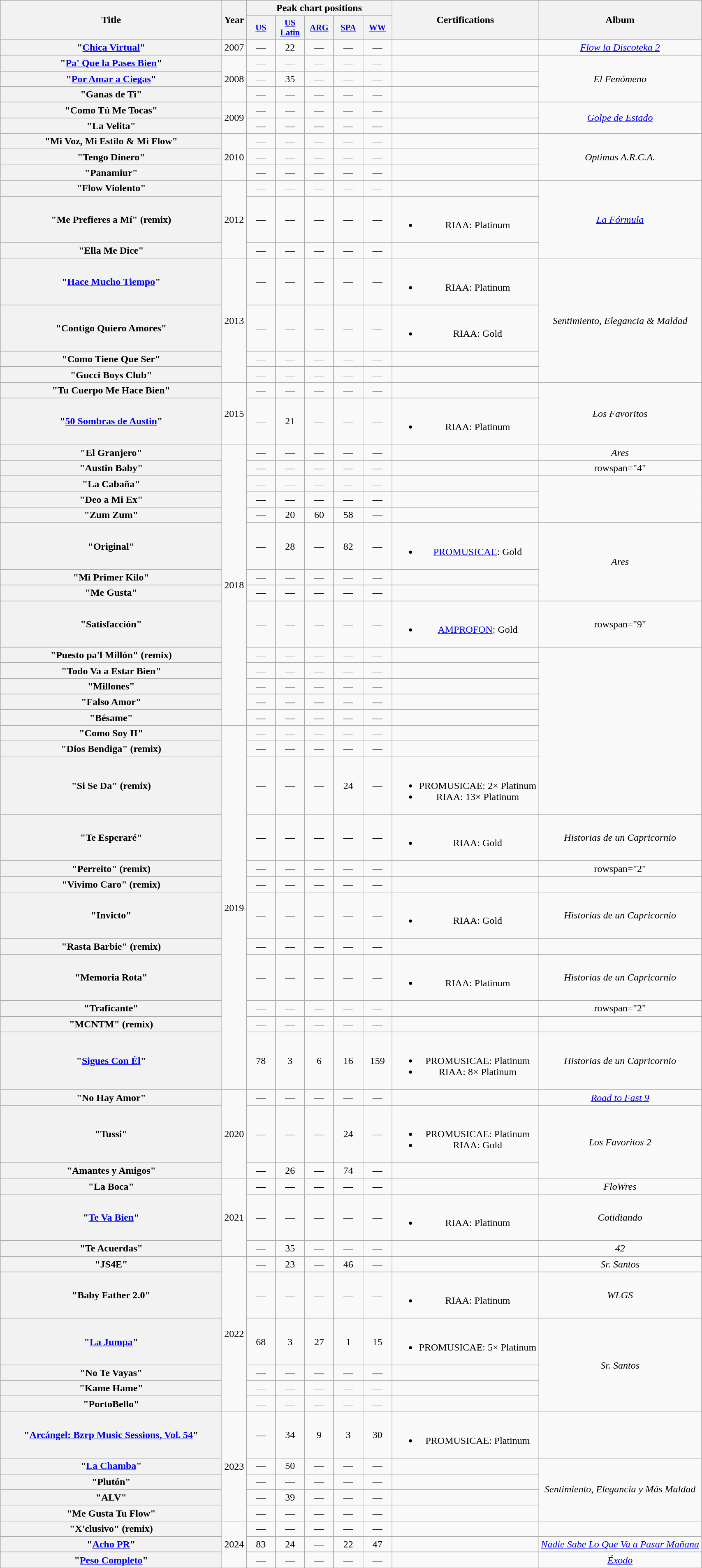<table class="wikitable plainrowheaders" style="text-align:center;">
<tr>
<th rowspan="2" style="width:22em;">Title</th>
<th scope="col" rowspan="2">Year</th>
<th scope="col" colspan="5">Peak chart positions</th>
<th scope="col" rowspan="2">Certifications</th>
<th scope="col" rowspan="2">Album</th>
</tr>
<tr>
<th scope="col" style="width:3em;font-size:85%"><a href='#'>US</a><br></th>
<th scope="col" style="width:3em;font-size:85%"><a href='#'>US<br>Latin</a><br></th>
<th scope="col" style="width:3em;font-size:85%"><a href='#'>ARG</a><br></th>
<th scope="col" style="width:3em; font-size:85%"><a href='#'>SPA</a><br></th>
<th scope="col" style="width:3em;font-size:85%"><a href='#'>WW</a><br></th>
</tr>
<tr>
<th scope="row">"<a href='#'>Chica Virtual</a>"</th>
<td>2007</td>
<td>—</td>
<td>22</td>
<td>—</td>
<td>—</td>
<td>—</td>
<td></td>
<td><em><a href='#'>Flow la Discoteka 2</a></em></td>
</tr>
<tr>
<th scope="row">"<a href='#'>Pa' Que la Pases Bien</a>"</th>
<td rowspan="3">2008</td>
<td>—</td>
<td>—</td>
<td>—</td>
<td>—</td>
<td>—</td>
<td></td>
<td rowspan="3"><em>El Fenómeno</em></td>
</tr>
<tr>
<th scope="row">"<a href='#'>Por Amar a Ciegas</a>"</th>
<td>—</td>
<td>35</td>
<td>—</td>
<td>—</td>
<td>—</td>
<td></td>
</tr>
<tr>
<th scope="row">"Ganas de Ti"</th>
<td>—</td>
<td>—</td>
<td>—</td>
<td>—</td>
<td>—</td>
<td></td>
</tr>
<tr>
<th scope="row">"Como Tú Me Tocas"</th>
<td rowspan="2">2009</td>
<td>—</td>
<td>—</td>
<td>—</td>
<td>—</td>
<td>—</td>
<td></td>
<td rowspan="2"><em><a href='#'>Golpe de Estado</a></em></td>
</tr>
<tr>
<th scope="row">"La Velita"<br></th>
<td>—</td>
<td>—</td>
<td>—</td>
<td>—</td>
<td>—</td>
<td></td>
</tr>
<tr>
<th scope="row">"Mi Voz, Mi Estilo & Mi Flow"</th>
<td rowspan="3">2010</td>
<td>—</td>
<td>—</td>
<td>—</td>
<td>—</td>
<td>—</td>
<td></td>
<td rowspan="3"><em>Optimus A.R.C.A.</em></td>
</tr>
<tr>
<th scope="row">"Tengo Dinero"</th>
<td>—</td>
<td>—</td>
<td>—</td>
<td>—</td>
<td>—</td>
<td></td>
</tr>
<tr>
<th scope="row">"Panamiur"</th>
<td>—</td>
<td>—</td>
<td>—</td>
<td>—</td>
<td>—</td>
<td></td>
</tr>
<tr>
<th scope="row">"Flow Violento"</th>
<td rowspan="3">2012</td>
<td>—</td>
<td>—</td>
<td>—</td>
<td>—</td>
<td>—</td>
<td></td>
<td rowspan="3"><em><a href='#'>La Fórmula</a></em></td>
</tr>
<tr>
<th scope="row">"Me Prefieres a Mí" (remix)<br></th>
<td>—</td>
<td>—</td>
<td>—</td>
<td>—</td>
<td>—</td>
<td><br><ul><li>RIAA: Platinum </li></ul></td>
</tr>
<tr>
<th scope="row">"Ella Me Dice"<br></th>
<td>—</td>
<td>—</td>
<td>—</td>
<td>—</td>
<td>—</td>
<td></td>
</tr>
<tr>
<th scope="row">"<a href='#'>Hace Mucho Tiempo</a>"</th>
<td rowspan="4">2013</td>
<td>—</td>
<td>—</td>
<td>—</td>
<td>—</td>
<td>—</td>
<td><br><ul><li>RIAA: Platinum </li></ul></td>
<td rowspan="4"><em>Sentimiento, Elegancia & Maldad</em></td>
</tr>
<tr>
<th scope="row">"Contigo Quiero Amores"</th>
<td>—</td>
<td>—</td>
<td>—</td>
<td>—</td>
<td>—</td>
<td><br><ul><li>RIAA: Gold </li></ul></td>
</tr>
<tr>
<th scope="row">"Como Tiene Que Ser"</th>
<td>—</td>
<td>—</td>
<td>—</td>
<td>—</td>
<td>—</td>
<td></td>
</tr>
<tr>
<th scope="row">"Gucci Boys Club"</th>
<td>—</td>
<td>—</td>
<td>—</td>
<td>—</td>
<td>—</td>
<td></td>
</tr>
<tr>
<th scope="row">"Tu Cuerpo Me Hace Bien"<br></th>
<td rowspan="2">2015</td>
<td>—</td>
<td>—</td>
<td>—</td>
<td>—</td>
<td>—</td>
<td></td>
<td rowspan="2"><em>Los Favoritos</em></td>
</tr>
<tr>
<th scope="row">"<a href='#'>50 Sombras de Austin</a>"<br></th>
<td>—</td>
<td>21</td>
<td>—</td>
<td>—</td>
<td>—</td>
<td><br><ul><li>RIAA: Platinum </li></ul></td>
</tr>
<tr>
<th scope="row">"El Granjero"</th>
<td rowspan="14">2018</td>
<td>—</td>
<td>—</td>
<td>—</td>
<td>—</td>
<td>—</td>
<td></td>
<td><em>Ares</em></td>
</tr>
<tr>
<th scope="row">"Austin Baby"</th>
<td>—</td>
<td>—</td>
<td>—</td>
<td>—</td>
<td>—</td>
<td></td>
<td>rowspan="4" </td>
</tr>
<tr>
<th scope="row">"La Cabaña"<br></th>
<td>—</td>
<td>—</td>
<td>—</td>
<td>—</td>
<td>—</td>
<td></td>
</tr>
<tr>
<th scope="row">"Deo a Mi Ex"<br></th>
<td>—</td>
<td>—</td>
<td>—</td>
<td>—</td>
<td>—</td>
<td></td>
</tr>
<tr>
<th scope="row">"Zum Zum"<br></th>
<td>—</td>
<td>20</td>
<td>60</td>
<td>58</td>
<td>—</td>
<td></td>
</tr>
<tr>
<th scope="row">"Original"<br></th>
<td>—</td>
<td>28</td>
<td>—</td>
<td>82</td>
<td>—</td>
<td><br><ul><li><a href='#'>PROMUSICAE</a>: Gold</li></ul></td>
<td rowspan="3"><em>Ares</em></td>
</tr>
<tr>
<th scope="row">"Mi Primer Kilo"</th>
<td>—</td>
<td>—</td>
<td>—</td>
<td>—</td>
<td>—</td>
<td></td>
</tr>
<tr>
<th scope="row">"Me Gusta"</th>
<td>—</td>
<td>—</td>
<td>—</td>
<td>—</td>
<td>—</td>
<td></td>
</tr>
<tr>
<th scope="row">"Satisfacción"<br></th>
<td>—</td>
<td>—</td>
<td>—</td>
<td>—</td>
<td>—</td>
<td><br><ul><li><a href='#'>AMPROFON</a>: Gold</li></ul></td>
<td>rowspan="9" </td>
</tr>
<tr>
<th scope="row">"Puesto pa'l Millón" (remix)<br></th>
<td>—</td>
<td>—</td>
<td>—</td>
<td>—</td>
<td>—</td>
<td></td>
</tr>
<tr>
<th scope="row">"Todo Va a Estar Bien"<br></th>
<td>—</td>
<td>—</td>
<td>—</td>
<td>—</td>
<td>—</td>
<td></td>
</tr>
<tr>
<th scope="row">"Millones"<br></th>
<td>—</td>
<td>—</td>
<td>—</td>
<td>—</td>
<td>—</td>
<td></td>
</tr>
<tr>
<th scope="row">"Falso Amor"<br></th>
<td>—</td>
<td>—</td>
<td>—</td>
<td>—</td>
<td>—</td>
<td></td>
</tr>
<tr>
<th scope="row">"Bésame"<br></th>
<td>—</td>
<td>—</td>
<td>—</td>
<td>—</td>
<td>—</td>
<td></td>
</tr>
<tr>
<th scope="row">"Como Soy II"<br></th>
<td rowspan="12">2019</td>
<td>—</td>
<td>—</td>
<td>—</td>
<td>—</td>
<td>—</td>
<td></td>
</tr>
<tr>
<th scope="row">"Dios Bendiga" (remix)<br></th>
<td>—</td>
<td>—</td>
<td>—</td>
<td>—</td>
<td>—</td>
<td></td>
</tr>
<tr>
<th scope="row">"Si Se Da" (remix)<br></th>
<td>—</td>
<td>—</td>
<td>—</td>
<td>24</td>
<td>—</td>
<td><br><ul><li>PROMUSICAE: 2× Platinum</li><li>RIAA: 13× Platinum </li></ul></td>
</tr>
<tr>
<th scope="row">"Te Esperaré"</th>
<td>—</td>
<td>—</td>
<td>—</td>
<td>—</td>
<td>—</td>
<td><br><ul><li>RIAA: Gold </li></ul></td>
<td><em>Historias de un Capricornio</em></td>
</tr>
<tr>
<th scope="row">"Perreito" (remix)<br></th>
<td>—</td>
<td>—</td>
<td>—</td>
<td>—</td>
<td>—</td>
<td></td>
<td>rowspan="2" </td>
</tr>
<tr>
<th scope="row">"Vivimo Caro" (remix)<br></th>
<td>—</td>
<td>—</td>
<td>—</td>
<td>—</td>
<td>—</td>
<td></td>
</tr>
<tr>
<th scope="row">"Invicto"</th>
<td>—</td>
<td>—</td>
<td>—</td>
<td>—</td>
<td>—</td>
<td><br><ul><li>RIAA: Gold </li></ul></td>
<td><em>Historias de un Capricornio</em></td>
</tr>
<tr>
<th scope="row">"Rasta Barbie" (remix)<br></th>
<td>—</td>
<td>—</td>
<td>—</td>
<td>—</td>
<td>—</td>
<td></td>
<td></td>
</tr>
<tr>
<th scope="row">"Memoria Rota"<br></th>
<td>—</td>
<td>—</td>
<td>—</td>
<td>—</td>
<td>—</td>
<td><br><ul><li>RIAA: Platinum </li></ul></td>
<td><em>Historias de un Capricornio</em></td>
</tr>
<tr>
<th scope="row">"Traficante"<br></th>
<td>—</td>
<td>—</td>
<td>—</td>
<td>—</td>
<td>—</td>
<td></td>
<td>rowspan="2" </td>
</tr>
<tr>
<th scope="row">"MCNTM" (remix)<br></th>
<td>—</td>
<td>—</td>
<td>—</td>
<td>—</td>
<td>—</td>
<td></td>
</tr>
<tr>
<th scope="row">"<a href='#'>Sigues Con Él</a>"<br></th>
<td>78</td>
<td>3</td>
<td>6</td>
<td>16</td>
<td>159</td>
<td><br><ul><li>PROMUSICAE: Platinum</li><li>RIAA: 8× Platinum </li></ul></td>
<td><em>Historias de un Capricornio</em></td>
</tr>
<tr>
<th scope="row">"No Hay Amor"</th>
<td rowspan="3">2020</td>
<td>—</td>
<td>—</td>
<td>—</td>
<td>—</td>
<td>—</td>
<td></td>
<td><em><a href='#'>Road to Fast 9</a></em></td>
</tr>
<tr>
<th scope="row">"Tussi"<br></th>
<td>—</td>
<td>—</td>
<td>—</td>
<td>24</td>
<td>—</td>
<td><br><ul><li>PROMUSICAE: Platinum</li><li>RIAA: Gold </li></ul></td>
<td rowspan="2"><em>Los Favoritos 2</em></td>
</tr>
<tr>
<th scope="row">"Amantes y Amigos"<br></th>
<td>—</td>
<td>26</td>
<td>—</td>
<td>74</td>
<td>—</td>
<td></td>
</tr>
<tr>
<th scope="row">"La Boca"<br></th>
<td rowspan="3">2021</td>
<td>—</td>
<td>—</td>
<td>—</td>
<td>—</td>
<td>—</td>
<td></td>
<td><em>FloWres</em></td>
</tr>
<tr>
<th scope="row">"<a href='#'>Te Va Bien</a>"<br></th>
<td>—</td>
<td>—</td>
<td>—</td>
<td>—</td>
<td>—</td>
<td><br><ul><li>RIAA: Platinum </li></ul></td>
<td><em>Cotidiando</em></td>
</tr>
<tr>
<th scope="row">"Te Acuerdas"<br></th>
<td>—</td>
<td>35</td>
<td>—</td>
<td>—</td>
<td>—</td>
<td></td>
<td><em>42</em></td>
</tr>
<tr>
<th scope="row">"JS4E"</th>
<td rowspan="6">2022</td>
<td>—</td>
<td>23</td>
<td>—</td>
<td>46</td>
<td>—</td>
<td></td>
<td><em>Sr. Santos</em></td>
</tr>
<tr>
<th scope="row">"Baby Father 2.0"<br></th>
<td>—</td>
<td>—</td>
<td>—</td>
<td>—</td>
<td>—</td>
<td><br><ul><li>RIAA: Platinum </li></ul></td>
<td><em>WLGS</em></td>
</tr>
<tr>
<th scope="row">"<a href='#'>La Jumpa</a>"<br></th>
<td>68</td>
<td>3</td>
<td>27</td>
<td>1</td>
<td>15</td>
<td><br><ul><li>PROMUSICAE: 5× Platinum</li></ul></td>
<td rowspan="4"><em>Sr. Santos</em></td>
</tr>
<tr>
<th scope="row">"No Te Vayas"</th>
<td>—</td>
<td>—</td>
<td>—</td>
<td>—</td>
<td>—</td>
<td></td>
</tr>
<tr>
<th scope="row">"Kame Hame"</th>
<td>—</td>
<td>—</td>
<td>—</td>
<td>—</td>
<td>—</td>
<td></td>
</tr>
<tr>
<th scope="row">"PortoBello"</th>
<td>—</td>
<td>—</td>
<td>—</td>
<td>—</td>
<td>—</td>
<td></td>
</tr>
<tr>
<th scope="row">"<a href='#'>Arcángel: Bzrp Music Sessions, Vol. 54</a>"<br></th>
<td rowspan="5">2023</td>
<td>—</td>
<td>34</td>
<td>9</td>
<td>3</td>
<td>30</td>
<td><br><ul><li>PROMUSICAE: Platinum</li></ul></td>
<td></td>
</tr>
<tr>
<th scope="row">"<a href='#'>La Chamba</a>"<br></th>
<td>—</td>
<td>50</td>
<td>—</td>
<td>—</td>
<td>—</td>
<td></td>
<td rowspan="4"><em>Sentimiento, Elegancia y Más Maldad</em></td>
</tr>
<tr>
<th scope="row">"Plutón"</th>
<td>—</td>
<td>—</td>
<td>—</td>
<td>—</td>
<td>—</td>
<td></td>
</tr>
<tr>
<th scope="row">"ALV"<br></th>
<td>—</td>
<td>39</td>
<td>—</td>
<td>—</td>
<td>—</td>
<td></td>
</tr>
<tr>
<th scope="row">"Me Gusta Tu Flow"</th>
<td>—</td>
<td>—</td>
<td>—</td>
<td>—</td>
<td>—</td>
<td></td>
</tr>
<tr>
<th scope="row">"X'clusivo" (remix)<br></th>
<td rowspan="3">2024</td>
<td>—</td>
<td>—</td>
<td>—</td>
<td>—</td>
<td>—</td>
<td></td>
<td></td>
</tr>
<tr>
<th scope="row">"<a href='#'>Acho PR</a>"<br></th>
<td>83</td>
<td>24</td>
<td>—</td>
<td>22</td>
<td>47</td>
<td></td>
<td><em><a href='#'>Nadie Sabe Lo Que Va a Pasar Mañana</a></em></td>
</tr>
<tr>
<th scope="row">"<a href='#'>Peso Completo</a>"<br></th>
<td>—</td>
<td>—</td>
<td>—</td>
<td>—</td>
<td>—</td>
<td></td>
<td><em><a href='#'>Éxodo</a></em></td>
</tr>
</table>
